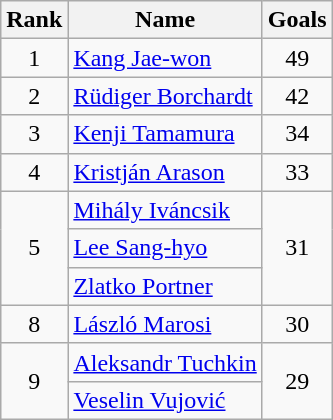<table class="wikitable sortable" style="text-align: center;">
<tr>
<th>Rank</th>
<th>Name</th>
<th>Goals</th>
</tr>
<tr>
<td>1</td>
<td align=left> <a href='#'>Kang Jae-won</a></td>
<td>49</td>
</tr>
<tr>
<td>2</td>
<td align=left> <a href='#'>Rüdiger Borchardt</a></td>
<td>42</td>
</tr>
<tr>
<td>3</td>
<td align=left> <a href='#'>Kenji Tamamura</a></td>
<td>34</td>
</tr>
<tr>
<td>4</td>
<td align=left> <a href='#'>Kristján Arason</a></td>
<td>33</td>
</tr>
<tr>
<td rowspan=3>5</td>
<td align=left> <a href='#'>Mihály Iváncsik</a></td>
<td rowspan=3>31</td>
</tr>
<tr>
<td align=left> <a href='#'>Lee Sang-hyo</a></td>
</tr>
<tr>
<td align=left> <a href='#'>Zlatko Portner</a></td>
</tr>
<tr>
<td>8</td>
<td align=left> <a href='#'>László Marosi</a></td>
<td>30</td>
</tr>
<tr>
<td rowspan=2>9</td>
<td align=left> <a href='#'>Aleksandr Tuchkin</a></td>
<td rowspan=2>29</td>
</tr>
<tr>
<td align=left> <a href='#'>Veselin Vujović</a></td>
</tr>
</table>
